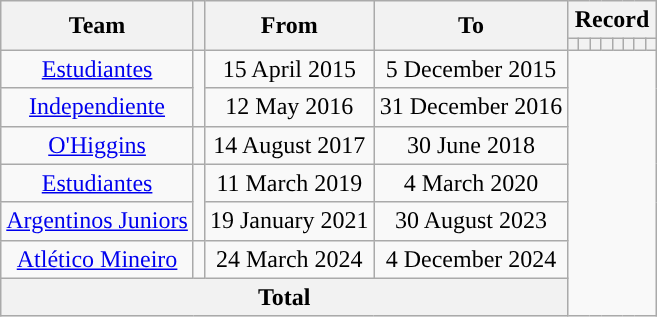<table class="wikitable" style="text-align: center">
<tr>
<th rowspan="2">Team</th>
<th rowspan="2"></th>
<th rowspan="2">From</th>
<th rowspan="2">To</th>
<th colspan="8">Record</th>
</tr>
<tr>
<th></th>
<th></th>
<th></th>
<th></th>
<th></th>
<th></th>
<th></th>
<th></th>
</tr>
<tr>
<td><a href='#'>Estudiantes</a></td>
<td rowspan="2"></td>
<td>15 April 2015</td>
<td>5 December 2015<br></td>
</tr>
<tr>
<td><a href='#'>Independiente</a></td>
<td>12 May 2016</td>
<td>31 December 2016<br></td>
</tr>
<tr>
<td><a href='#'>O'Higgins</a></td>
<td></td>
<td>14 August 2017</td>
<td>30 June 2018<br></td>
</tr>
<tr>
<td><a href='#'>Estudiantes</a></td>
<td rowspan="2"></td>
<td>11 March 2019</td>
<td>4 March 2020<br></td>
</tr>
<tr>
<td><a href='#'>Argentinos Juniors</a></td>
<td>19 January 2021</td>
<td>30 August 2023<br></td>
</tr>
<tr>
<td><a href='#'>Atlético Mineiro</a></td>
<td rowspan="1"></td>
<td>24 March 2024</td>
<td>4 December 2024<br></td>
</tr>
<tr>
<th colspan="4">Total<br></th>
</tr>
</table>
